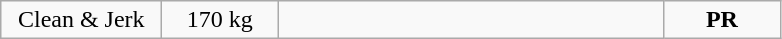<table class = "wikitable" style="text-align:center;">
<tr>
<td width=100>Clean & Jerk</td>
<td width=70>170 kg</td>
<td width=250 align=left></td>
<td width=70><strong>PR</strong></td>
</tr>
</table>
